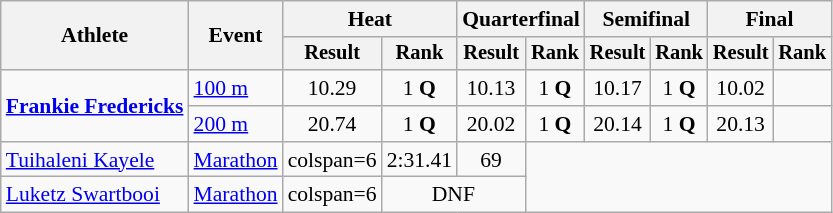<table class="wikitable" style="font-size:90%">
<tr>
<th rowspan="2">Athlete</th>
<th rowspan="2">Event</th>
<th colspan="2">Heat</th>
<th colspan="2">Quarterfinal</th>
<th colspan="2">Semifinal</th>
<th colspan="2">Final</th>
</tr>
<tr style="font-size:95%">
<th>Result</th>
<th>Rank</th>
<th>Result</th>
<th>Rank</th>
<th>Result</th>
<th>Rank</th>
<th>Result</th>
<th>Rank</th>
</tr>
<tr align=center>
<td align=left rowspan=2><strong><a href='#'>Frankie Fredericks</a></strong></td>
<td align=left><a href='#'>100 m</a></td>
<td>10.29</td>
<td>1 <strong>Q</strong></td>
<td>10.13</td>
<td>1 <strong>Q</strong></td>
<td>10.17</td>
<td>1 <strong>Q</strong></td>
<td>10.02</td>
<td></td>
</tr>
<tr align=center>
<td align=left><a href='#'>200 m</a></td>
<td>20.74</td>
<td>1 <strong>Q</strong></td>
<td>20.02</td>
<td>1 <strong>Q</strong></td>
<td>20.14</td>
<td>1 <strong>Q</strong></td>
<td>20.13</td>
<td></td>
</tr>
<tr align=center>
<td align=left><a href='#'>Tuihaleni Kayele</a></td>
<td align=left><a href='#'>Marathon</a></td>
<td>colspan=6 </td>
<td>2:31.41</td>
<td>69</td>
</tr>
<tr align=center>
<td align=left><a href='#'>Luketz Swartbooi</a></td>
<td align=left><a href='#'>Marathon</a></td>
<td>colspan=6 </td>
<td colspan=2>DNF</td>
</tr>
</table>
